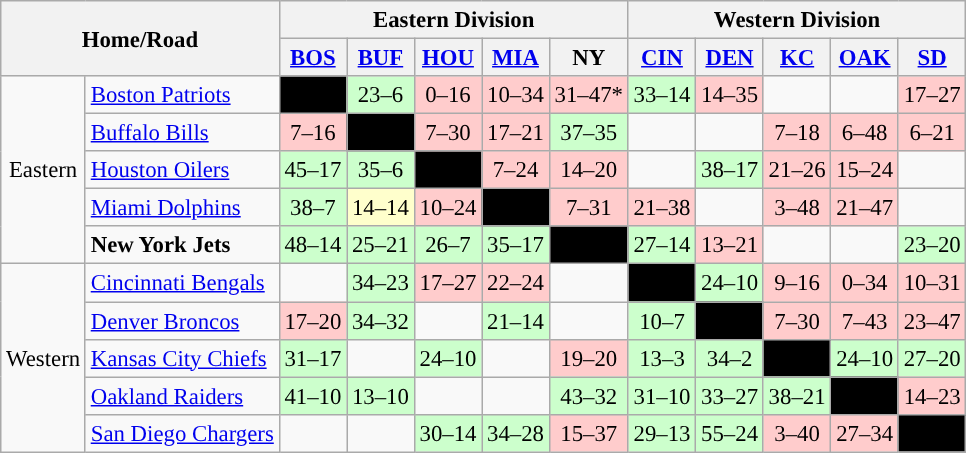<table class="wikitable" style="font-size:95%; text-align:center">
<tr>
<th colspan="2" rowspan=2>Home/Road</th>
<th colspan="5">Eastern Division</th>
<th colspan="5">Western Division</th>
</tr>
<tr>
<th><a href='#'>BOS</a></th>
<th><a href='#'>BUF</a></th>
<th><a href='#'>HOU</a></th>
<th><a href='#'>MIA</a></th>
<th>NY</th>
<th><a href='#'>CIN</a></th>
<th><a href='#'>DEN</a></th>
<th><a href='#'>KC</a></th>
<th><a href='#'>OAK</a></th>
<th><a href='#'>SD</a></th>
</tr>
<tr>
<td rowspan="5">Eastern</td>
<td align="left"><a href='#'>Boston Patriots</a></td>
<td style="background:#000"></td>
<td style="background:#cfc">23–6</td>
<td style="background:#fcc">0–16</td>
<td style="background:#fcc">10–34</td>
<td style="background:#fcc">31–47*</td>
<td style="background:#cfc">33–14</td>
<td style="background:#fcc">14–35</td>
<td></td>
<td></td>
<td style="background:#fcc">17–27</td>
</tr>
<tr>
<td align="left"><a href='#'>Buffalo Bills</a></td>
<td style="background:#fcc">7–16</td>
<td style="background:#000"></td>
<td style="background:#fcc">7–30</td>
<td style="background:#fcc">17–21</td>
<td style="background:#cfc">37–35</td>
<td></td>
<td></td>
<td style="background:#fcc">7–18</td>
<td style="background:#fcc">6–48</td>
<td style="background:#fcc">6–21</td>
</tr>
<tr>
<td align="left"><a href='#'>Houston Oilers</a></td>
<td style="background:#cfc">45–17</td>
<td style="background:#cfc">35–6</td>
<td style="background:#000"></td>
<td style="background:#fcc">7–24</td>
<td style="background:#fcc">14–20</td>
<td></td>
<td style="background:#cfc">38–17</td>
<td style="background:#fcc">21–26</td>
<td style="background:#fcc">15–24</td>
<td></td>
</tr>
<tr>
<td align="left"><a href='#'>Miami Dolphins</a></td>
<td style="background:#cfc">38–7</td>
<td style="background:#ffc">14–14</td>
<td style="background:#fcc">10–24</td>
<td style="background:#000"></td>
<td style="background:#fcc">7–31</td>
<td style="background:#fcc">21–38</td>
<td></td>
<td style="background:#fcc">3–48</td>
<td style="background:#fcc">21–47</td>
<td></td>
</tr>
<tr>
<td align="left"><strong>New York Jets</strong></td>
<td style="background:#cfc">48–14</td>
<td style="background:#cfc">25–21</td>
<td style="background:#cfc">26–7</td>
<td style="background:#cfc">35–17</td>
<td style="background:#000"></td>
<td style="background:#cfc">27–14</td>
<td style="background:#fcc">13–21</td>
<td></td>
<td></td>
<td style="background:#cfc">23–20</td>
</tr>
<tr>
<td rowspan="5">Western</td>
<td align="left"><a href='#'>Cincinnati Bengals</a></td>
<td></td>
<td style="background:#cfc">34–23</td>
<td style="background:#fcc">17–27</td>
<td style="background:#fcc">22–24</td>
<td></td>
<td style="background:#000"></td>
<td style="background:#cfc">24–10</td>
<td style="background:#fcc">9–16</td>
<td style="background:#fcc">0–34</td>
<td style="background:#fcc">10–31</td>
</tr>
<tr>
<td align="left"><a href='#'>Denver Broncos</a></td>
<td style="background:#fcc">17–20</td>
<td style="background:#cfc">34–32</td>
<td></td>
<td style="background:#cfc">21–14</td>
<td></td>
<td style="background:#cfc">10–7</td>
<td style="background:#000"></td>
<td style="background:#fcc">7–30</td>
<td style="background:#fcc">7–43</td>
<td style="background:#fcc">23–47</td>
</tr>
<tr>
<td align="left"><a href='#'>Kansas City Chiefs</a></td>
<td style="background:#cfc">31–17</td>
<td></td>
<td style="background:#cfc">24–10</td>
<td></td>
<td style="background:#fcc">19–20</td>
<td style="background:#cfc">13–3</td>
<td style="background:#cfc">34–2</td>
<td style="background:#000"></td>
<td style="background:#cfc">24–10</td>
<td style="background:#cfc">27–20</td>
</tr>
<tr>
<td align="left"><a href='#'>Oakland Raiders</a></td>
<td style="background:#cfc">41–10</td>
<td style="background:#cfc">13–10</td>
<td></td>
<td></td>
<td style="background:#cfc">43–32</td>
<td style="background:#cfc">31–10</td>
<td style="background:#cfc">33–27</td>
<td style="background:#cfc">38–21</td>
<td style="background:#000"></td>
<td style="background:#fcc">14–23</td>
</tr>
<tr>
<td align="left"><a href='#'>San Diego Chargers</a></td>
<td></td>
<td></td>
<td style="background:#cfc">30–14</td>
<td style="background:#cfc">34–28</td>
<td style="background:#fcc">15–37</td>
<td style="background:#cfc">29–13</td>
<td style="background:#cfc">55–24</td>
<td style="background:#fcc">3–40</td>
<td style="background:#fcc">27–34</td>
<td style="background:#000"></td>
</tr>
</table>
